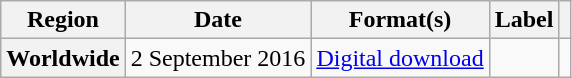<table class="wikitable plainrowheaders">
<tr>
<th scope="col">Region</th>
<th scope="col">Date</th>
<th scope="col">Format(s)</th>
<th scope="col">Label</th>
<th scope="col"></th>
</tr>
<tr>
<th scope="row">Worldwide</th>
<td>2 September 2016</td>
<td><a href='#'>Digital download</a></td>
<td></td>
<td></td>
</tr>
</table>
